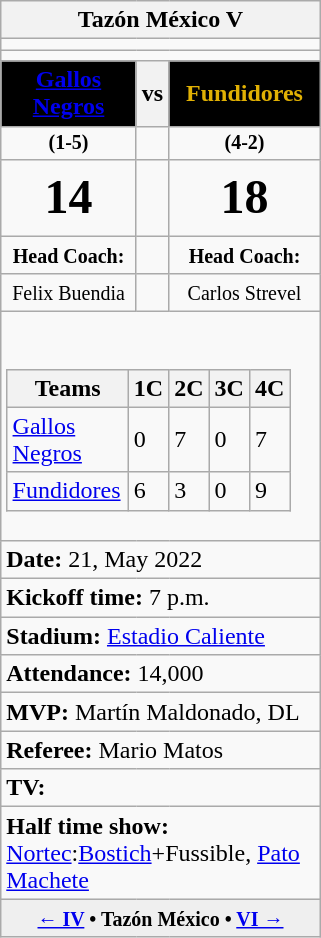<table class="wikitable" style="width:214px;" class="floatright" style="border: 1px  solid black;">
<tr>
<th colspan="3">Tazón México V</th>
</tr>
<tr>
<td colspan="3"></td>
</tr>
<tr>
<td colspan="3"></td>
</tr>
<tr>
<th width=102px style="background:Black; color:white"><a href='#'>Gallos Negros</a></th>
<th width=10px>vs</th>
<th width=102px style="background:#000000; color:#E1B104">Fundidores</th>
</tr>
<tr style="text-align:center; font-size:smaller;">
<td><strong>(1-5)</strong></td>
<td></td>
<td><strong>(4-2)</strong></td>
</tr>
<tr style="text-align:center; font-size:xx-large;">
<td><strong>14</strong></td>
<td></td>
<td><strong>18</strong></td>
</tr>
<tr>
<td align="center"><small><strong>Head Coach:</strong></small></td>
<td></td>
<td align="center"><small><strong>Head Coach:</strong></small></td>
</tr>
<tr>
<td align="center"><small>Felix Buendia</small></td>
<td></td>
<td align="center"><small>Carlos Strevel</small></td>
</tr>
<tr>
<td colspan=3 align=center><br><table class="wikitable">
<tr>
<th width="130">Teams</th>
<th width="20">1C</th>
<th width="20">2C</th>
<th width="20">3C</th>
<th width="20">4C</th>
</tr>
<tr>
<td> <a href='#'>Gallos Negros</a></td>
<td>0</td>
<td>7</td>
<td>0</td>
<td>7</td>
</tr>
<tr>
<td> <a href='#'>Fundidores</a></td>
<td>6</td>
<td>3</td>
<td>0</td>
<td>9</td>
</tr>
</table>
</td>
</tr>
<tr>
<td colspan="3"><strong>Date:</strong> 21, May 2022</td>
</tr>
<tr>
<td colspan="3"><strong>Kickoff time:</strong> 7 p.m.</td>
</tr>
<tr>
<td colspan="3"><strong>Stadium:</strong> <a href='#'>Estadio Caliente</a></td>
</tr>
<tr>
<td colspan="3"><strong>Attendance:</strong> 14,000</td>
</tr>
<tr>
<td colspan="3"><strong>MVP:</strong> Martín Maldonado, DL</td>
</tr>
<tr>
<td colspan="3"><strong>Referee:</strong> Mario Matos</td>
</tr>
<tr>
<td colspan="3"><strong>TV:</strong>   </td>
</tr>
<tr>
<td colspan="3"><strong>Half time show:</strong> <a href='#'>Nortec</a>:<a href='#'>Bostich</a>+Fussible, <a href='#'>Pato Machete</a></td>
</tr>
<tr>
<th colspan="3" style="background: #efefef;"><small><a href='#'>← IV</a> • Tazón México • <a href='#'>VI →</a></small></th>
</tr>
</table>
